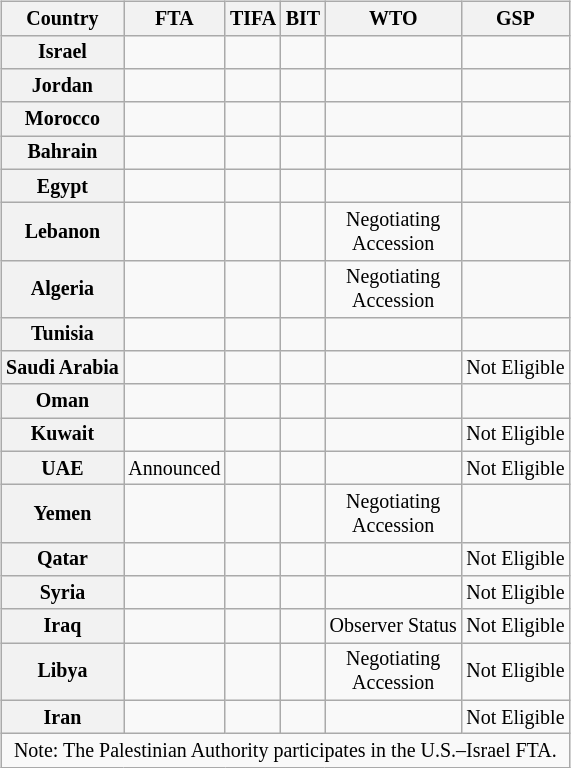<table class="wikitable" style="font-size:smaller; text-align:center; float:right; clear:right; margin-left:1em">
<tr>
<th>Country</th>
<th>FTA</th>
<th>TIFA</th>
<th>BIT</th>
<th>WTO</th>
<th>GSP</th>
</tr>
<tr>
<th>Israel</th>
<td></td>
<td></td>
<td></td>
<td></td>
<td></td>
</tr>
<tr>
<th>Jordan</th>
<td></td>
<td></td>
<td></td>
<td></td>
<td></td>
</tr>
<tr>
<th>Morocco</th>
<td></td>
<td></td>
<td></td>
<td></td>
<td></td>
</tr>
<tr>
<th>Bahrain</th>
<td></td>
<td></td>
<td></td>
<td></td>
<td></td>
</tr>
<tr>
<th>Egypt</th>
<td></td>
<td></td>
<td></td>
<td></td>
<td></td>
</tr>
<tr>
<th>Lebanon</th>
<td></td>
<td></td>
<td></td>
<td>Negotiating<br>Accession</td>
<td></td>
</tr>
<tr>
<th>Algeria</th>
<td></td>
<td></td>
<td></td>
<td>Negotiating<br>Accession</td>
<td></td>
</tr>
<tr>
<th>Tunisia</th>
<td></td>
<td></td>
<td></td>
<td></td>
<td></td>
</tr>
<tr>
<th>Saudi Arabia</th>
<td></td>
<td></td>
<td></td>
<td></td>
<td>Not Eligible</td>
</tr>
<tr>
<th>Oman</th>
<td></td>
<td></td>
<td></td>
<td></td>
<td></td>
</tr>
<tr>
<th>Kuwait</th>
<td></td>
<td></td>
<td></td>
<td></td>
<td>Not Eligible</td>
</tr>
<tr>
<th>UAE</th>
<td>Announced</td>
<td></td>
<td></td>
<td></td>
<td>Not Eligible</td>
</tr>
<tr>
<th>Yemen</th>
<td></td>
<td></td>
<td></td>
<td>Negotiating<br>Accession</td>
<td></td>
</tr>
<tr>
<th>Qatar</th>
<td></td>
<td></td>
<td></td>
<td></td>
<td>Not Eligible</td>
</tr>
<tr>
<th>Syria</th>
<td></td>
<td></td>
<td></td>
<td></td>
<td>Not Eligible</td>
</tr>
<tr>
<th>Iraq</th>
<td></td>
<td></td>
<td></td>
<td>Observer Status</td>
<td>Not Eligible</td>
</tr>
<tr>
<th>Libya</th>
<td></td>
<td></td>
<td></td>
<td>Negotiating<br>Accession</td>
<td>Not Eligible</td>
</tr>
<tr>
<th>Iran</th>
<td></td>
<td></td>
<td></td>
<td></td>
<td>Not Eligible</td>
</tr>
<tr>
<td colspan=6>Note: The Palestinian Authority participates in the U.S.–Israel FTA.</td>
</tr>
</table>
